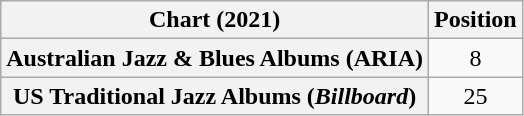<table class="wikitable plainrowheaders" style="text-align:center">
<tr>
<th scope="col">Chart (2021)</th>
<th scope="col">Position</th>
</tr>
<tr>
<th scope="row">Australian Jazz & Blues Albums (ARIA)</th>
<td>8</td>
</tr>
<tr>
<th scope="row">US Traditional Jazz Albums (<em>Billboard</em>)</th>
<td>25</td>
</tr>
</table>
